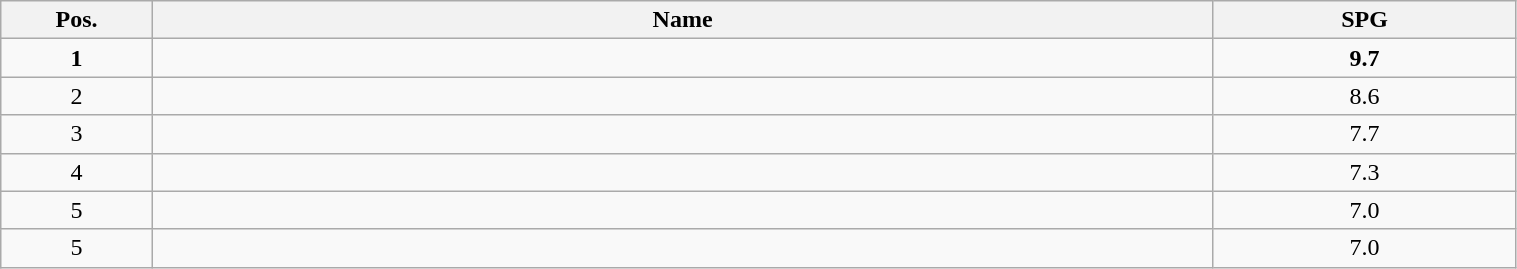<table class=wikitable width="80%">
<tr>
<th width="10%">Pos.</th>
<th width="70%">Name</th>
<th width="20%">SPG</th>
</tr>
<tr>
<td align=center><strong>1</strong></td>
<td><strong></strong></td>
<td align=center><strong>9.7</strong></td>
</tr>
<tr>
<td align=center>2</td>
<td></td>
<td align=center>8.6</td>
</tr>
<tr>
<td align=center>3</td>
<td></td>
<td align=center>7.7</td>
</tr>
<tr>
<td align=center>4</td>
<td></td>
<td align=center>7.3</td>
</tr>
<tr>
<td align=center>5</td>
<td></td>
<td align=center>7.0</td>
</tr>
<tr>
<td align=center>5</td>
<td></td>
<td align=center>7.0</td>
</tr>
</table>
